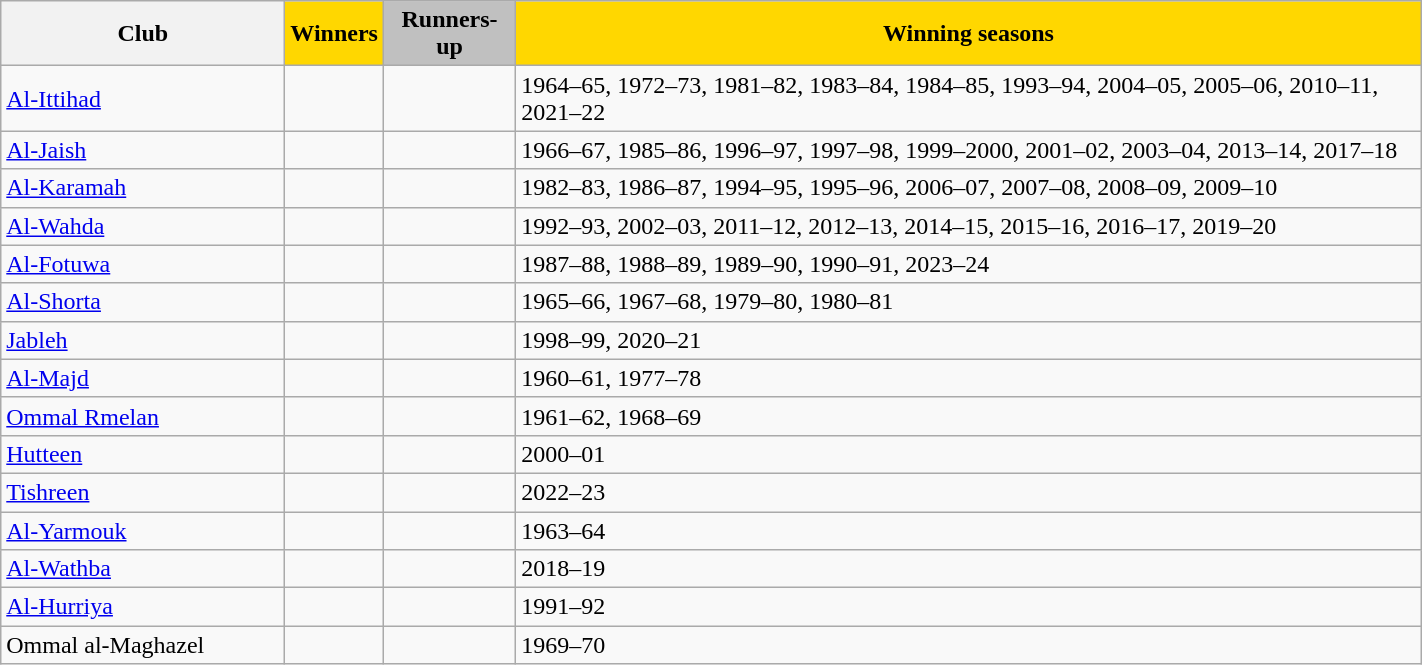<table class="wikitable sortable" style="width:75%;">
<tr>
<th style="width:20%;">Club</th>
<th style="background:gold;" !style="width:07%;">Winners</th>
<th style="background:silver;" !style="width:07%;">Runners-up</th>
<th style="background:gold;" !style="width:30%;">Winning seasons</th>
</tr>
<tr>
<td><a href='#'>Al-Ittihad</a></td>
<td></td>
<td></td>
<td>1964–65, 1972–73, 1981–82, 1983–84, 1984–85, 1993–94, 2004–05, 2005–06, 2010–11, 2021–22</td>
</tr>
<tr>
<td><a href='#'>Al-Jaish</a></td>
<td></td>
<td></td>
<td>1966–67, 1985–86, 1996–97, 1997–98, 1999–2000, 2001–02, 2003–04, 2013–14, 2017–18</td>
</tr>
<tr>
<td><a href='#'>Al-Karamah</a></td>
<td></td>
<td></td>
<td>1982–83, 1986–87, 1994–95, 1995–96, 2006–07, 2007–08, 2008–09, 2009–10</td>
</tr>
<tr>
<td><a href='#'>Al-Wahda</a></td>
<td></td>
<td></td>
<td>1992–93, 2002–03, 2011–12, 2012–13, 2014–15, 2015–16, 2016–17, 2019–20</td>
</tr>
<tr>
<td><a href='#'>Al-Fotuwa</a></td>
<td></td>
<td></td>
<td>1987–88, 1988–89, 1989–90, 1990–91, 2023–24</td>
</tr>
<tr>
<td><a href='#'>Al-Shorta</a></td>
<td></td>
<td></td>
<td>1965–66, 1967–68, 1979–80, 1980–81</td>
</tr>
<tr>
<td><a href='#'>Jableh</a></td>
<td></td>
<td></td>
<td>1998–99, 2020–21</td>
</tr>
<tr>
<td><a href='#'>Al-Majd</a></td>
<td></td>
<td></td>
<td>1960–61, 1977–78</td>
</tr>
<tr>
<td><a href='#'>Ommal Rmelan</a></td>
<td></td>
<td></td>
<td>1961–62, 1968–69</td>
</tr>
<tr>
<td><a href='#'>Hutteen</a></td>
<td></td>
<td></td>
<td>2000–01</td>
</tr>
<tr>
<td><a href='#'>Tishreen</a></td>
<td></td>
<td></td>
<td>2022–23</td>
</tr>
<tr>
<td><a href='#'>Al-Yarmouk</a></td>
<td></td>
<td></td>
<td>1963–64</td>
</tr>
<tr>
<td><a href='#'>Al-Wathba</a></td>
<td></td>
<td></td>
<td>2018–19</td>
</tr>
<tr>
<td><a href='#'>Al-Hurriya</a></td>
<td></td>
<td></td>
<td>1991–92</td>
</tr>
<tr>
<td>Ommal al-Maghazel</td>
<td></td>
<td></td>
<td>1969–70</td>
</tr>
</table>
